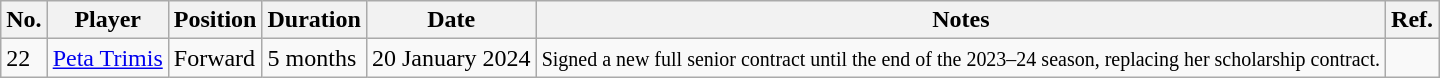<table class="wikitable">
<tr>
<th>No.</th>
<th>Player</th>
<th>Position</th>
<th>Duration</th>
<th>Date</th>
<th>Notes</th>
<th>Ref.</th>
</tr>
<tr>
<td>22</td>
<td><a href='#'>Peta Trimis</a></td>
<td>Forward</td>
<td>5 months</td>
<td>20 January 2024</td>
<td><small>Signed a new full senior contract until the end of the 2023–24 season, replacing her scholarship contract.</small></td>
<td></td>
</tr>
</table>
